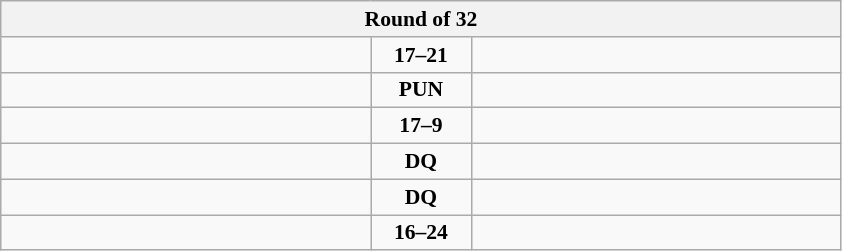<table class="wikitable" style="text-align: center; font-size:90% ">
<tr>
<th colspan=3>Round of 32</th>
</tr>
<tr>
<td align=left width="240"></td>
<td align=center width="60"><strong>17–21</strong></td>
<td align=left width="240"><strong></strong></td>
</tr>
<tr>
<td align=left><strong></strong></td>
<td align=center><strong>PUN</strong></td>
<td align=left></td>
</tr>
<tr>
<td align=left><strong></strong></td>
<td align=center><strong>17–9</strong></td>
<td align=left></td>
</tr>
<tr>
<td align=left><strong></strong></td>
<td align=center><strong>DQ</strong></td>
<td align=left></td>
</tr>
<tr>
<td align=left><strong></strong></td>
<td align=center><strong>DQ</strong></td>
<td align=left></td>
</tr>
<tr>
<td align=left></td>
<td align=center><strong>16–24</strong></td>
<td align=left><strong></strong></td>
</tr>
</table>
